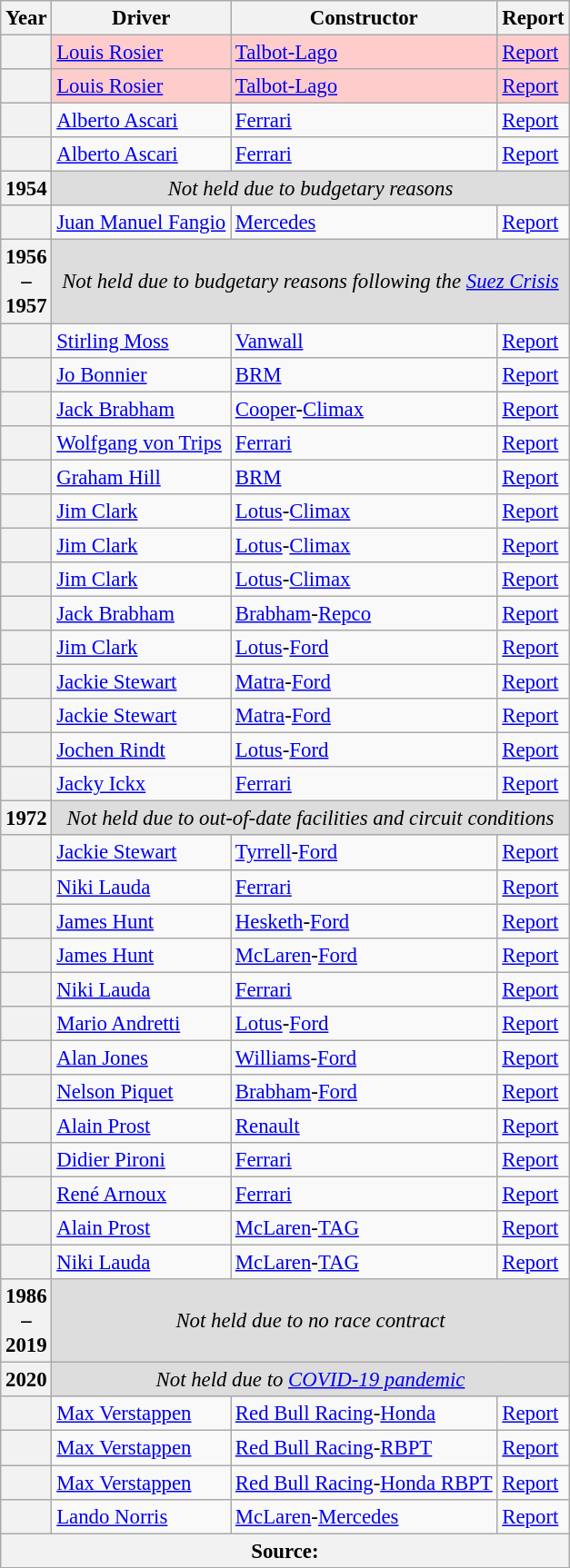<table class="wikitable" style="font-size: 95%;">
<tr>
<th>Year</th>
<th>Driver</th>
<th>Constructor</th>
<th>Report</th>
</tr>
<tr style="background:#FFCCCC;">
<th></th>
<td> <a href='#'>Louis Rosier</a></td>
<td><a href='#'>Talbot-Lago</a></td>
<td><a href='#'>Report</a></td>
</tr>
<tr style="background:#FFCCCC;">
<th></th>
<td> <a href='#'>Louis Rosier</a></td>
<td><a href='#'>Talbot-Lago</a></td>
<td><a href='#'>Report</a></td>
</tr>
<tr>
<th></th>
<td> <a href='#'>Alberto Ascari</a></td>
<td><a href='#'>Ferrari</a></td>
<td><a href='#'>Report</a></td>
</tr>
<tr>
<th></th>
<td> <a href='#'>Alberto Ascari</a></td>
<td><a href='#'>Ferrari</a></td>
<td><a href='#'>Report</a></td>
</tr>
<tr style="background:#DDDDDD;">
<th>1954</th>
<td align=center colspan=3><em>Not held due to budgetary reasons</em></td>
</tr>
<tr>
<th></th>
<td> <a href='#'>Juan Manuel Fangio</a></td>
<td><a href='#'>Mercedes</a></td>
<td><a href='#'>Report</a></td>
</tr>
<tr style="background:#DDDDDD;">
<th>1956<br>–<br>1957</th>
<td align=center colspan=3><em>Not held due to budgetary reasons following the <a href='#'>Suez Crisis</a></em></td>
</tr>
<tr>
<th></th>
<td> <a href='#'>Stirling Moss</a></td>
<td><a href='#'>Vanwall</a></td>
<td><a href='#'>Report</a></td>
</tr>
<tr>
<th></th>
<td> <a href='#'>Jo Bonnier</a></td>
<td><a href='#'>BRM</a></td>
<td><a href='#'>Report</a></td>
</tr>
<tr>
<th></th>
<td> <a href='#'>Jack Brabham</a></td>
<td><a href='#'>Cooper</a>-<a href='#'>Climax</a></td>
<td><a href='#'>Report</a></td>
</tr>
<tr>
<th></th>
<td> <a href='#'>Wolfgang von Trips</a></td>
<td><a href='#'>Ferrari</a></td>
<td><a href='#'>Report</a></td>
</tr>
<tr>
<th></th>
<td> <a href='#'>Graham Hill</a></td>
<td><a href='#'>BRM</a></td>
<td><a href='#'>Report</a></td>
</tr>
<tr>
<th></th>
<td> <a href='#'>Jim Clark</a></td>
<td><a href='#'>Lotus</a>-<a href='#'>Climax</a></td>
<td><a href='#'>Report</a></td>
</tr>
<tr>
<th></th>
<td> <a href='#'>Jim Clark</a></td>
<td><a href='#'>Lotus</a>-<a href='#'>Climax</a></td>
<td><a href='#'>Report</a></td>
</tr>
<tr>
<th></th>
<td> <a href='#'>Jim Clark</a></td>
<td><a href='#'>Lotus</a>-<a href='#'>Climax</a></td>
<td><a href='#'>Report</a></td>
</tr>
<tr>
<th></th>
<td> <a href='#'>Jack Brabham</a></td>
<td><a href='#'>Brabham</a>-<a href='#'>Repco</a></td>
<td><a href='#'>Report</a></td>
</tr>
<tr>
<th></th>
<td> <a href='#'>Jim Clark</a></td>
<td><a href='#'>Lotus</a>-<a href='#'>Ford</a></td>
<td><a href='#'>Report</a></td>
</tr>
<tr>
<th></th>
<td> <a href='#'>Jackie Stewart</a></td>
<td><a href='#'>Matra</a>-<a href='#'>Ford</a></td>
<td><a href='#'>Report</a></td>
</tr>
<tr>
<th></th>
<td> <a href='#'>Jackie Stewart</a></td>
<td><a href='#'>Matra</a>-<a href='#'>Ford</a></td>
<td><a href='#'>Report</a></td>
</tr>
<tr>
<th></th>
<td> <a href='#'>Jochen Rindt</a></td>
<td><a href='#'>Lotus</a>-<a href='#'>Ford</a></td>
<td><a href='#'>Report</a></td>
</tr>
<tr>
<th></th>
<td> <a href='#'>Jacky Ickx</a></td>
<td><a href='#'>Ferrari</a></td>
<td><a href='#'>Report</a></td>
</tr>
<tr style="background:#DDDDDD;">
<th>1972</th>
<td align=center colspan=3><em>Not held due to out-of-date facilities and circuit conditions</em></td>
</tr>
<tr>
<th></th>
<td> <a href='#'>Jackie Stewart</a></td>
<td><a href='#'>Tyrrell</a>-<a href='#'>Ford</a></td>
<td><a href='#'>Report</a></td>
</tr>
<tr>
<th></th>
<td> <a href='#'>Niki Lauda</a></td>
<td><a href='#'>Ferrari</a></td>
<td><a href='#'>Report</a></td>
</tr>
<tr>
<th></th>
<td> <a href='#'>James Hunt</a></td>
<td><a href='#'>Hesketh</a>-<a href='#'>Ford</a></td>
<td><a href='#'>Report</a></td>
</tr>
<tr>
<th></th>
<td> <a href='#'>James Hunt</a></td>
<td><a href='#'>McLaren</a>-<a href='#'>Ford</a></td>
<td><a href='#'>Report</a></td>
</tr>
<tr>
<th></th>
<td> <a href='#'>Niki Lauda</a></td>
<td><a href='#'>Ferrari</a></td>
<td><a href='#'>Report</a></td>
</tr>
<tr>
<th></th>
<td> <a href='#'>Mario Andretti</a></td>
<td><a href='#'>Lotus</a>-<a href='#'>Ford</a></td>
<td><a href='#'>Report</a></td>
</tr>
<tr>
<th></th>
<td> <a href='#'>Alan Jones</a></td>
<td><a href='#'>Williams</a>-<a href='#'>Ford</a></td>
<td><a href='#'>Report</a></td>
</tr>
<tr>
<th></th>
<td> <a href='#'>Nelson Piquet</a></td>
<td><a href='#'>Brabham</a>-<a href='#'>Ford</a></td>
<td><a href='#'>Report</a></td>
</tr>
<tr>
<th></th>
<td> <a href='#'>Alain Prost</a></td>
<td><a href='#'>Renault</a></td>
<td><a href='#'>Report</a></td>
</tr>
<tr>
<th></th>
<td> <a href='#'>Didier Pironi</a></td>
<td><a href='#'>Ferrari</a></td>
<td><a href='#'>Report</a></td>
</tr>
<tr>
<th></th>
<td> <a href='#'>René Arnoux</a></td>
<td><a href='#'>Ferrari</a></td>
<td><a href='#'>Report</a></td>
</tr>
<tr>
<th></th>
<td> <a href='#'>Alain Prost</a></td>
<td><a href='#'>McLaren</a>-<a href='#'>TAG</a></td>
<td><a href='#'>Report</a></td>
</tr>
<tr>
<th></th>
<td> <a href='#'>Niki Lauda</a></td>
<td><a href='#'>McLaren</a>-<a href='#'>TAG</a></td>
<td><a href='#'>Report</a></td>
</tr>
<tr style="background:#DDDDDD;">
<th>1986<br>–<br>2019</th>
<td align=center colspan=3><em>Not held due to no race contract</em></td>
</tr>
<tr style="background:#DDDDDD;">
<th>2020</th>
<td align=center colspan=3><em>Not held due to <a href='#'>COVID-19 pandemic</a></em></td>
</tr>
<tr>
<th></th>
<td> <a href='#'>Max Verstappen</a></td>
<td><a href='#'>Red Bull Racing</a>-<a href='#'>Honda</a></td>
<td><a href='#'>Report</a></td>
</tr>
<tr>
<th></th>
<td> <a href='#'>Max Verstappen</a></td>
<td><a href='#'>Red Bull Racing</a>-<a href='#'>RBPT</a></td>
<td><a href='#'>Report</a></td>
</tr>
<tr>
<th></th>
<td> <a href='#'>Max Verstappen</a></td>
<td><a href='#'>Red Bull Racing</a>-<a href='#'>Honda RBPT</a></td>
<td><a href='#'>Report</a></td>
</tr>
<tr>
<th></th>
<td> <a href='#'>Lando Norris</a></td>
<td><a href='#'>McLaren</a>-<a href='#'>Mercedes</a></td>
<td><a href='#'>Report</a></td>
</tr>
<tr>
<th colspan=4>Source:</th>
</tr>
</table>
